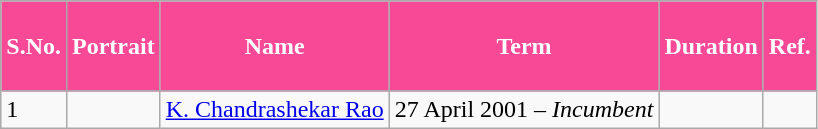<table class="sortable wikitable">
<tr>
<th rowspan ="2" style="background-color:#F84996; color:white">S.No.</th>
<th rowspan ="2" style="background-color:#F84996; color:white">Portrait</th>
<th rowspan ="2" style="background-color:#F84996; color:white">Name</th>
<th rowspan ="2" style="background-color:#F84996; color:white">Term<br></th>
<th rowspan ="2" style="background-color:#F84996; color:white">Duration</th>
<th rowspan ="2" style="background-color:#F84996; color:white">Ref.</th>
</tr>
<tr style="text-align:center; height:60px;">
</tr>
<tr>
<td>1</td>
<td></td>
<td><a href='#'>K. Chandrashekar Rao</a></td>
<td>27 April 2001 – <em>Incumbent</em></td>
<td></td>
<td></td>
</tr>
</table>
